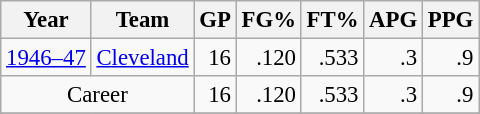<table class="wikitable sortable" style="font-size:95%; text-align:right;">
<tr>
<th>Year</th>
<th>Team</th>
<th>GP</th>
<th>FG%</th>
<th>FT%</th>
<th>APG</th>
<th>PPG</th>
</tr>
<tr>
<td style="text-align:left;"><a href='#'>1946–47</a></td>
<td style="text-align:left;"><a href='#'>Cleveland</a></td>
<td>16</td>
<td>.120</td>
<td>.533</td>
<td>.3</td>
<td>.9</td>
</tr>
<tr>
<td style="text-align:center;" colspan="2">Career</td>
<td>16</td>
<td>.120</td>
<td>.533</td>
<td>.3</td>
<td>.9</td>
</tr>
<tr>
</tr>
</table>
